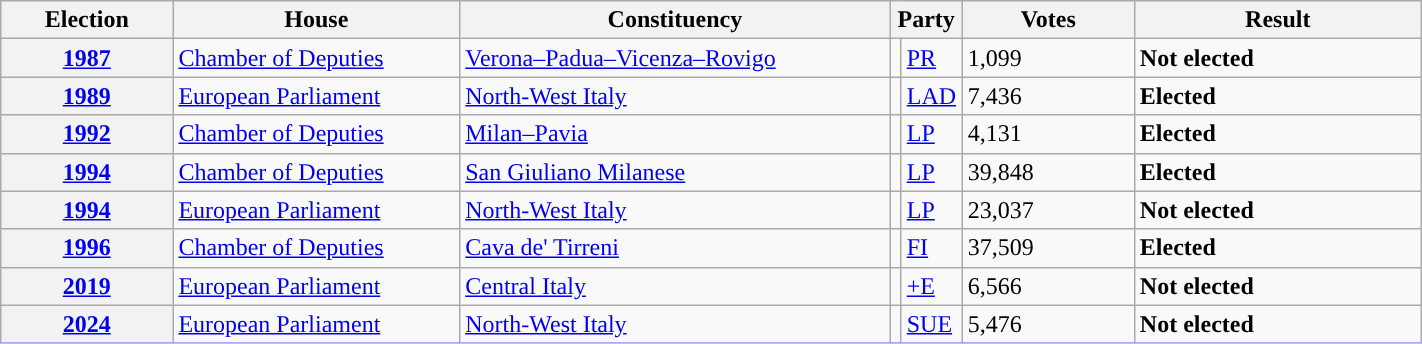<table class=wikitable style="width:75%; border:1px #AAAAFF solid">
<tr>
<th width=12%>Election</th>
<th width=20%>House</th>
<th width=30%>Constituency</th>
<th width=5% colspan="2">Party</th>
<th width=12%>Votes</th>
<th width=20%>Result</th>
</tr>
<tr>
<th><a href='#'>1987</a></th>
<td><a href='#'>Chamber of Deputies</a></td>
<td><a href='#'>Verona–Padua–Vicenza–Rovigo</a></td>
<td></td>
<td><a href='#'>PR</a></td>
<td>1,099</td>
<td> <strong>Not elected</strong></td>
</tr>
<tr>
<th><a href='#'>1989</a></th>
<td><a href='#'>European Parliament</a></td>
<td><a href='#'>North-West Italy</a></td>
<td></td>
<td><a href='#'>LAD</a></td>
<td>7,436</td>
<td> <strong>Elected</strong></td>
</tr>
<tr>
<th><a href='#'>1992</a></th>
<td><a href='#'>Chamber of Deputies</a></td>
<td><a href='#'>Milan–Pavia</a></td>
<td></td>
<td><a href='#'>LP</a></td>
<td>4,131</td>
<td> <strong>Elected</strong></td>
</tr>
<tr>
<th><a href='#'>1994</a></th>
<td><a href='#'>Chamber of Deputies</a></td>
<td><a href='#'>San Giuliano Milanese</a></td>
<td></td>
<td><a href='#'>LP</a></td>
<td>39,848</td>
<td> <strong>Elected</strong></td>
</tr>
<tr>
<th><a href='#'>1994</a></th>
<td><a href='#'>European Parliament</a></td>
<td><a href='#'>North-West Italy</a></td>
<td></td>
<td><a href='#'>LP</a></td>
<td>23,037</td>
<td> <strong>Not elected</strong></td>
</tr>
<tr>
<th><a href='#'>1996</a></th>
<td><a href='#'>Chamber of Deputies</a></td>
<td><a href='#'>Cava de' Tirreni</a></td>
<td></td>
<td><a href='#'>FI</a></td>
<td>37,509</td>
<td> <strong>Elected</strong></td>
</tr>
<tr>
<th><a href='#'>2019</a></th>
<td><a href='#'>European Parliament</a></td>
<td><a href='#'>Central Italy</a></td>
<td></td>
<td><a href='#'>+E</a></td>
<td>6,566</td>
<td> <strong>Not elected</strong></td>
</tr>
<tr>
<th><a href='#'>2024</a></th>
<td><a href='#'>European Parliament</a></td>
<td><a href='#'>North-West Italy</a></td>
<td></td>
<td><a href='#'>SUE</a></td>
<td>5,476</td>
<td> <strong>Not elected</strong></td>
</tr>
<tr>
</tr>
</table>
